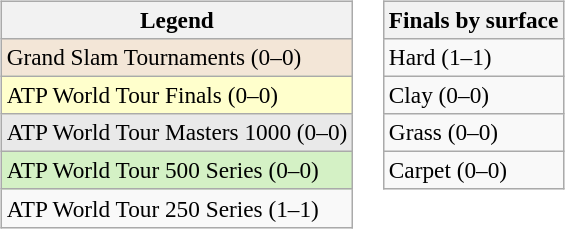<table>
<tr valign=top>
<td><br><table class=wikitable style=font-size:97%>
<tr>
<th>Legend</th>
</tr>
<tr style="background:#f3e6d7;">
<td>Grand Slam Tournaments (0–0)</td>
</tr>
<tr style="background:#ffc;">
<td>ATP World Tour Finals (0–0)</td>
</tr>
<tr style="background:#e9e9e9;">
<td>ATP World Tour Masters 1000 (0–0)</td>
</tr>
<tr style="background:#d4f1c5;">
<td>ATP World Tour 500 Series (0–0)</td>
</tr>
<tr>
<td>ATP World Tour 250 Series (1–1)</td>
</tr>
</table>
</td>
<td><br><table class=wikitable style=font-size:97%>
<tr>
<th>Finals by surface</th>
</tr>
<tr>
<td>Hard (1–1)</td>
</tr>
<tr>
<td>Clay (0–0)</td>
</tr>
<tr>
<td>Grass (0–0)</td>
</tr>
<tr>
<td>Carpet (0–0)</td>
</tr>
</table>
</td>
</tr>
</table>
